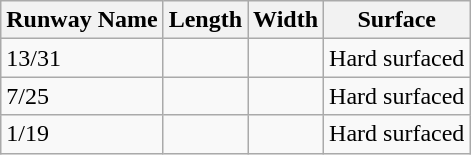<table class="wikitable">
<tr>
<th>Runway Name</th>
<th>Length</th>
<th>Width</th>
<th>Surface</th>
</tr>
<tr>
<td>13/31</td>
<td></td>
<td></td>
<td>Hard surfaced</td>
</tr>
<tr>
<td>7/25</td>
<td></td>
<td></td>
<td>Hard surfaced</td>
</tr>
<tr>
<td>1/19</td>
<td></td>
<td></td>
<td>Hard surfaced</td>
</tr>
</table>
